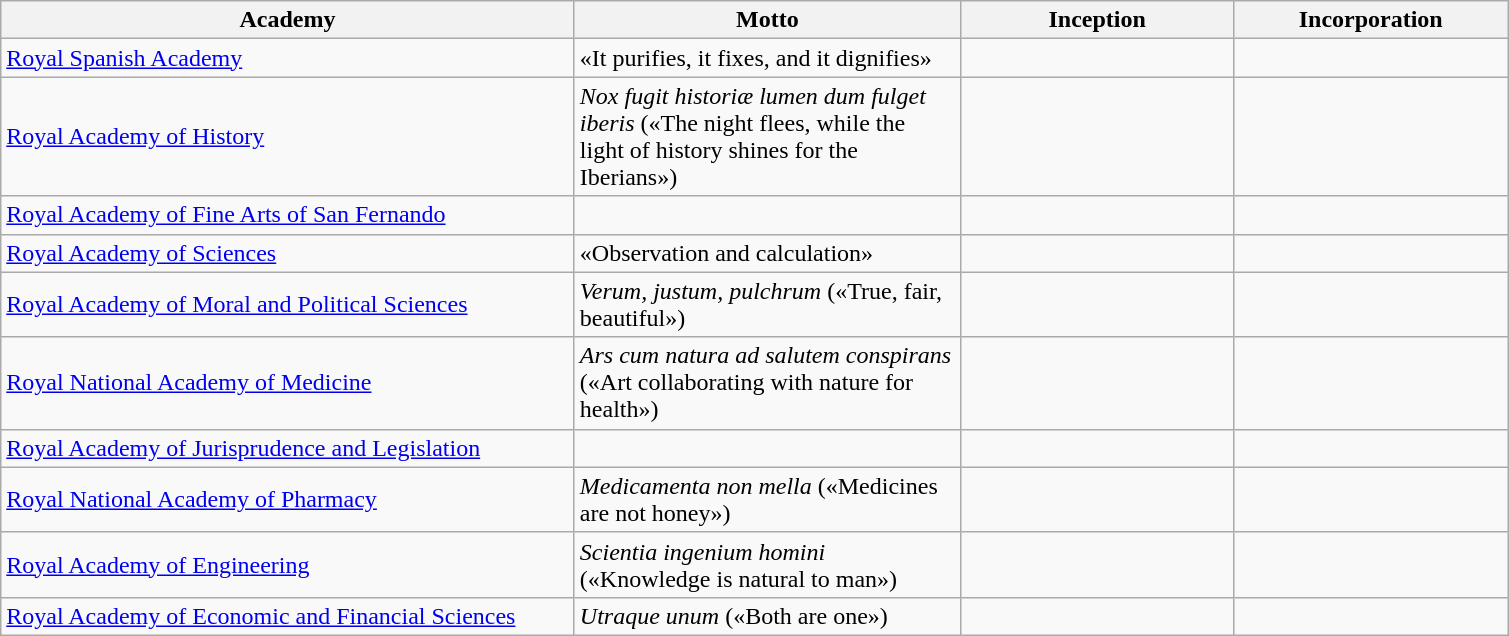<table border="0" align="top" class="wikitable sortable">
<tr>
<th width="375 px">Academy</th>
<th width="250 px">Motto</th>
<th width="175 px">Inception</th>
<th width="175 px">Incorporation</th>
</tr>
<tr>
<td> <a href='#'>Royal Spanish Academy</a></td>
<td>«It purifies, it fixes, and it dignifies»</td>
<td></td>
<td></td>
</tr>
<tr>
<td> <a href='#'>Royal Academy of History</a></td>
<td><em>Nox fugit historiæ lumen dum fulget iberis</em> («The night flees, while the light of history shines for the Iberians»)</td>
<td></td>
<td></td>
</tr>
<tr>
<td> <a href='#'>Royal Academy of Fine Arts of San Fernando</a></td>
<td></td>
<td></td>
<td></td>
</tr>
<tr>
<td> <a href='#'>Royal Academy of Sciences</a></td>
<td>«Observation and calculation»</td>
<td></td>
<td></td>
</tr>
<tr>
<td> <a href='#'>Royal Academy of Moral and Political Sciences</a></td>
<td><em>Verum, justum, pulchrum</em> («True, fair, beautiful»)</td>
<td></td>
<td></td>
</tr>
<tr>
<td> <a href='#'>Royal National Academy of Medicine</a></td>
<td><em>Ars cum natura ad salutem conspirans</em> («Art collaborating with nature for health»)</td>
<td></td>
<td></td>
</tr>
<tr>
<td> <a href='#'>Royal Academy of Jurisprudence and Legislation</a></td>
<td></td>
<td></td>
<td></td>
</tr>
<tr>
<td> <a href='#'>Royal National Academy of Pharmacy</a></td>
<td><em>Medicamenta non mella</em> («Medicines are not honey»)</td>
<td></td>
<td></td>
</tr>
<tr>
<td> <a href='#'>Royal Academy of Engineering</a></td>
<td><em>Scientia ingenium homini</em> («Knowledge is natural to man»)</td>
<td></td>
<td></td>
</tr>
<tr>
<td> <a href='#'>Royal Academy of Economic and Financial Sciences</a></td>
<td><em>Utraque unum</em> («Both are one»)</td>
<td></td>
<td></td>
</tr>
</table>
